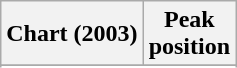<table class="wikitable sortable plainrowheaders" style="text-align:center">
<tr>
<th scope="col">Chart (2003)</th>
<th scope="col">Peak<br>position</th>
</tr>
<tr>
</tr>
<tr>
</tr>
</table>
